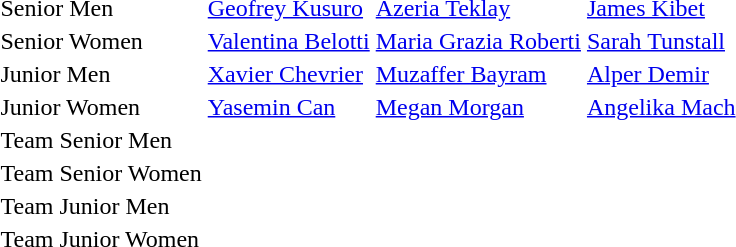<table>
<tr>
<td>Senior Men</td>
<td><a href='#'>Geofrey Kusuro</a><br></td>
<td><a href='#'>Azeria Teklay</a><br></td>
<td><a href='#'>James Kibet</a><br></td>
</tr>
<tr>
<td>Senior Women</td>
<td><a href='#'>Valentina Belotti</a><br></td>
<td><a href='#'>Maria Grazia Roberti</a><br></td>
<td><a href='#'>Sarah Tunstall</a><br></td>
</tr>
<tr>
<td>Junior Men</td>
<td><a href='#'>Xavier Chevrier</a><br></td>
<td><a href='#'>Muzaffer Bayram</a><br></td>
<td><a href='#'>Alper Demir</a><br></td>
</tr>
<tr>
<td>Junior Women</td>
<td><a href='#'>Yasemin Can</a><br></td>
<td><a href='#'>Megan Morgan</a><br></td>
<td><a href='#'>Angelika Mach</a><br></td>
</tr>
<tr>
<td>Team Senior Men</td>
<td></td>
<td></td>
<td></td>
</tr>
<tr>
<td>Team Senior Women</td>
<td></td>
<td></td>
<td></td>
</tr>
<tr>
<td>Team Junior Men</td>
<td></td>
<td></td>
<td></td>
</tr>
<tr>
<td>Team Junior Women</td>
<td></td>
<td></td>
<td></td>
</tr>
</table>
